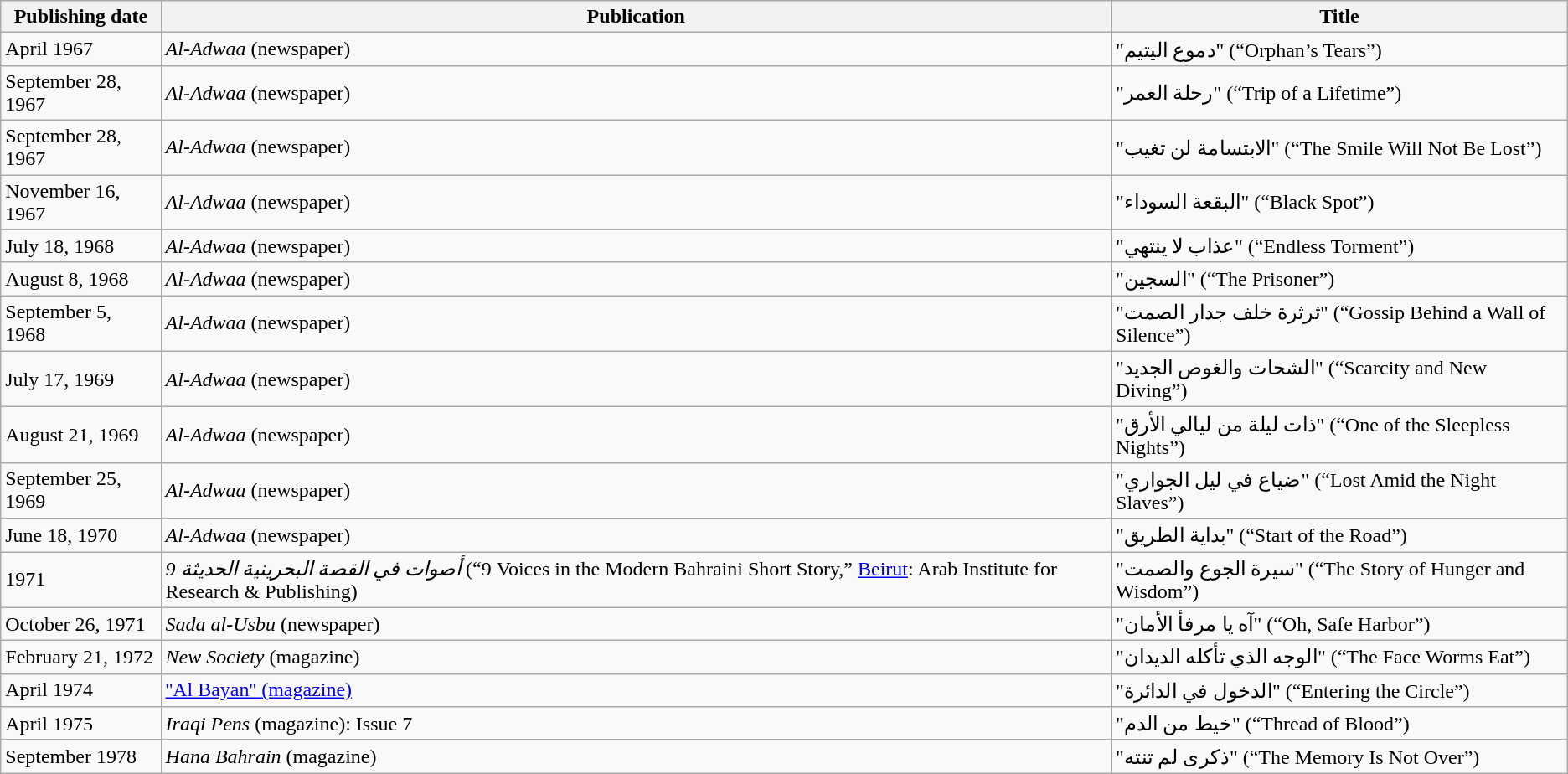<table class="wikitable">
<tr>
<th>Publishing date</th>
<th>Publication</th>
<th>Title</th>
</tr>
<tr>
<td>April 1967</td>
<td><em>Al-Adwaa</em> (newspaper)</td>
<td>"دموع اليتيم" (“Orphan’s Tears”)</td>
</tr>
<tr>
<td>September 28, 1967</td>
<td><em>Al-Adwaa</em> (newspaper)</td>
<td>"رحلة العمر" (“Trip of a Lifetime”)</td>
</tr>
<tr>
<td>September 28, 1967</td>
<td><em>Al-Adwaa</em> (newspaper)</td>
<td>"الابتسامة لن تغيب" (“The Smile Will Not Be Lost”)</td>
</tr>
<tr>
<td>November 16, 1967</td>
<td><em>Al-Adwaa</em> (newspaper)</td>
<td>"البقعة السوداء" (“Black Spot”)</td>
</tr>
<tr>
<td>July 18, 1968</td>
<td><em>Al-Adwaa</em> (newspaper)</td>
<td>"عذاب لا ينتهي" (“Endless Torment”)</td>
</tr>
<tr>
<td>August 8, 1968</td>
<td><em>Al-Adwaa</em> (newspaper)</td>
<td>"السجين" (“The Prisoner”)</td>
</tr>
<tr>
<td>September 5, 1968</td>
<td><em>Al-Adwaa</em> (newspaper)</td>
<td>"ثرثرة خلف جدار الصمت" (“Gossip Behind a Wall of Silence”)</td>
</tr>
<tr>
<td>July 17, 1969</td>
<td><em>Al-Adwaa</em> (newspaper)</td>
<td>"الشحات والغوص الجديد" (“Scarcity and New Diving”)</td>
</tr>
<tr>
<td>August 21, 1969</td>
<td><em>Al-Adwaa</em> (newspaper)</td>
<td>"ذات ليلة من ليالي الأرق" (“One of the Sleepless Nights”)</td>
</tr>
<tr>
<td>September 25, 1969</td>
<td><em>Al-Adwaa</em> (newspaper)</td>
<td>"ضياع في ليل الجواري" (“Lost Amid the Night Slaves”)</td>
</tr>
<tr>
<td>June 18, 1970</td>
<td><em>Al-Adwaa</em> (newspaper)</td>
<td>"بداية الطريق" (“Start of the Road”)</td>
</tr>
<tr>
<td>1971</td>
<td><em>9 أصوات في القصة البحرينية الحديثة</em> (“9 Voices in the Modern Bahraini Short Story,” <a href='#'>Beirut</a>: Arab Institute for Research & Publishing)</td>
<td>"سيرة الجوع والصمت" (“The Story of Hunger and Wisdom”)</td>
</tr>
<tr>
<td>October 26, 1971</td>
<td><em>Sada al-Usbu</em> (newspaper)</td>
<td>"آه يا مرفأ الأمان" (“Oh, Safe Harbor”)</td>
</tr>
<tr>
<td>February 21, 1972</td>
<td><em>New Society</em> (magazine)</td>
<td>"الوجه الذي تأكله الديدان" (“The Face Worms Eat”)</td>
</tr>
<tr>
<td>April 1974</td>
<td><a href='#'>''Al Bayan'' (magazine)</a></td>
<td>"الدخول في الدائرة" (“Entering the Circle”)</td>
</tr>
<tr>
<td>April 1975</td>
<td><em>Iraqi Pens</em> (magazine): Issue 7</td>
<td>"خيط من الدم" (“Thread of Blood”)</td>
</tr>
<tr>
<td>September 1978</td>
<td><em>Hana Bahrain</em> (magazine)</td>
<td>"ذكرى لم تنته" (“The Memory Is Not Over”)</td>
</tr>
</table>
